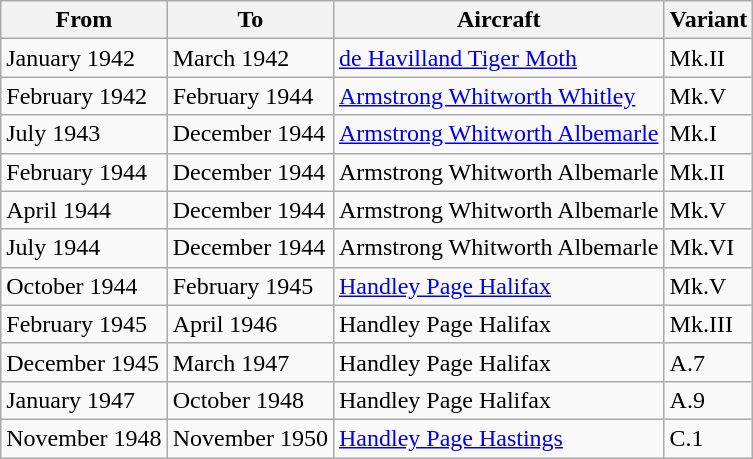<table class="wikitable">
<tr>
<th>From</th>
<th>To</th>
<th>Aircraft</th>
<th>Variant</th>
</tr>
<tr>
<td>January 1942</td>
<td>March 1942</td>
<td><a href='#'>de Havilland Tiger Moth</a></td>
<td>Mk.II</td>
</tr>
<tr>
<td>February 1942</td>
<td>February 1944</td>
<td><a href='#'>Armstrong Whitworth Whitley</a></td>
<td>Mk.V</td>
</tr>
<tr>
<td>July 1943</td>
<td>December 1944</td>
<td><a href='#'>Armstrong Whitworth Albemarle</a></td>
<td>Mk.I</td>
</tr>
<tr>
<td>February 1944</td>
<td>December 1944</td>
<td>Armstrong Whitworth Albemarle</td>
<td>Mk.II</td>
</tr>
<tr>
<td>April 1944</td>
<td>December 1944</td>
<td>Armstrong Whitworth Albemarle</td>
<td>Mk.V</td>
</tr>
<tr>
<td>July 1944</td>
<td>December 1944</td>
<td>Armstrong Whitworth Albemarle</td>
<td>Mk.VI</td>
</tr>
<tr>
<td>October 1944</td>
<td>February 1945</td>
<td><a href='#'>Handley Page Halifax</a></td>
<td>Mk.V</td>
</tr>
<tr>
<td>February 1945</td>
<td>April 1946</td>
<td>Handley Page Halifax</td>
<td>Mk.III</td>
</tr>
<tr>
<td>December 1945</td>
<td>March 1947</td>
<td>Handley Page Halifax</td>
<td>A.7</td>
</tr>
<tr>
<td>January 1947</td>
<td>October 1948</td>
<td>Handley Page Halifax</td>
<td>A.9</td>
</tr>
<tr>
<td>November 1948</td>
<td>November 1950</td>
<td><a href='#'>Handley Page Hastings</a></td>
<td>C.1</td>
</tr>
</table>
